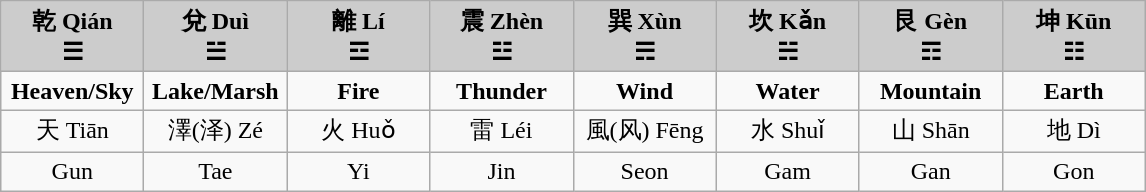<table class="wikitable" style="text-align:center;margin-bottom:2em;">
<tr>
<th style="width:5.5em;background-color:#CCCCCC">乾 Qián<br><span>☰</span></th>
<th style="width:5.5em;background-color:#CCCCCC">兌 Duì<br><span>☱</span></th>
<th style="width:5.5em;background-color:#CCCCCC">離 Lí<br><span>☲</span></th>
<th style="width:5.5em;background-color:#CCCCCC">震 Zhèn<br><span>☳</span></th>
<th style="width:5.5em;background-color:#CCCCCC">巽 Xùn<br><span>☴</span></th>
<th style="width:5.5em;background-color:#CCCCCC">坎 Kǎn<br><span>☵</span></th>
<th style="width:5.5em;background-color:#CCCCCC">艮 Gèn<br><span>☶</span></th>
<th style="width:5.5em;background-color:#CCCCCC">坤 Kūn<br><span>☷</span></th>
</tr>
<tr>
<td><strong>Heaven/Sky</strong></td>
<td><strong>Lake/Marsh</strong></td>
<td><strong>Fire</strong></td>
<td><strong>Thunder</strong></td>
<td><strong>Wind</strong></td>
<td><strong>Water</strong></td>
<td><strong>Mountain</strong></td>
<td><strong>Earth</strong></td>
</tr>
<tr>
<td><span>天 Tiān</span></td>
<td><span>澤(泽) Zé</span></td>
<td><span>火 Huǒ</span></td>
<td><span>雷 Léi</span></td>
<td><span>風(风) Fēng</span></td>
<td><span>水 Shuǐ</span></td>
<td><span>山 Shān</span></td>
<td><span>地 Dì</span></td>
</tr>
<tr>
<td>Gun</td>
<td>Tae</td>
<td>Yi</td>
<td>Jin</td>
<td>Seon</td>
<td>Gam</td>
<td>Gan</td>
<td>Gon</td>
</tr>
</table>
